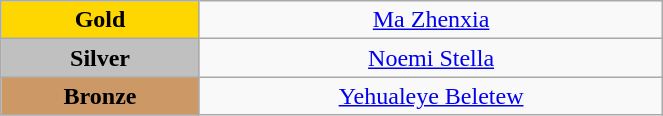<table class="wikitable" style=" text-align:center; " width="35%">
<tr>
<td style="background:gold"><strong>Gold</strong></td>
<td><a href='#'>Ma Zhenxia</a> <br><small></small></td>
</tr>
<tr>
<td style="background:silver"><strong>Silver</strong></td>
<td><a href='#'>Noemi Stella</a><br><small> </small></td>
</tr>
<tr>
<td style="background:#cc9966"><strong>Bronze</strong></td>
<td><a href='#'>Yehualeye Beletew</a> <br><small></small></td>
</tr>
</table>
